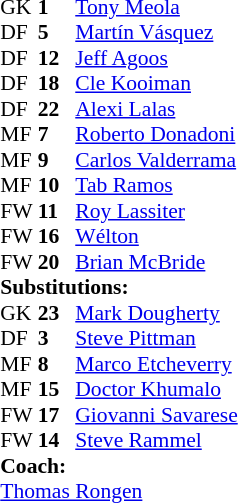<table style="font-size:90%; margin:0.2em auto;" cellspacing="0" cellpadding="0">
<tr>
<th width="25"></th>
<th width="25"></th>
</tr>
<tr>
<td>GK</td>
<td><strong>1</strong></td>
<td> <a href='#'>Tony Meola</a></td>
<td></td>
<td></td>
</tr>
<tr>
<td>DF</td>
<td><strong>5</strong></td>
<td> <a href='#'>Martín Vásquez</a></td>
<td></td>
<td></td>
</tr>
<tr>
<td>DF</td>
<td><strong>12</strong></td>
<td> <a href='#'>Jeff Agoos</a></td>
</tr>
<tr>
<td>DF</td>
<td><strong>18</strong></td>
<td> <a href='#'>Cle Kooiman</a></td>
<td></td>
<td></td>
</tr>
<tr>
<td>DF</td>
<td><strong>22</strong></td>
<td> <a href='#'>Alexi Lalas</a></td>
</tr>
<tr>
<td>MF</td>
<td><strong>7</strong></td>
<td> <a href='#'>Roberto Donadoni</a></td>
<td></td>
<td></td>
</tr>
<tr>
<td>MF</td>
<td><strong>9</strong></td>
<td> <a href='#'>Carlos Valderrama</a></td>
</tr>
<tr>
<td>MF</td>
<td><strong>10</strong></td>
<td> <a href='#'>Tab Ramos</a></td>
<td></td>
<td></td>
</tr>
<tr>
<td>FW</td>
<td><strong>11</strong></td>
<td> <a href='#'>Roy Lassiter</a></td>
<td></td>
<td></td>
</tr>
<tr>
<td>FW</td>
<td><strong>16</strong></td>
<td> <a href='#'>Wélton</a></td>
</tr>
<tr>
<td>FW</td>
<td><strong>20</strong></td>
<td> <a href='#'>Brian McBride</a></td>
</tr>
<tr>
<td colspan=3><strong>Substitutions:</strong></td>
</tr>
<tr>
<td>GK</td>
<td><strong>23</strong></td>
<td> <a href='#'>Mark Dougherty</a></td>
<td></td>
<td></td>
</tr>
<tr>
<td>DF</td>
<td><strong>3</strong></td>
<td> <a href='#'>Steve Pittman</a></td>
<td></td>
<td></td>
</tr>
<tr>
<td>MF</td>
<td><strong>8</strong></td>
<td> <a href='#'>Marco Etcheverry</a></td>
<td></td>
<td></td>
</tr>
<tr>
<td>MF</td>
<td><strong>15</strong></td>
<td> <a href='#'>Doctor Khumalo</a></td>
<td></td>
<td></td>
</tr>
<tr>
<td>FW</td>
<td><strong>17</strong></td>
<td> <a href='#'>Giovanni Savarese</a></td>
<td></td>
<td></td>
</tr>
<tr>
<td>FW</td>
<td><strong>14</strong></td>
<td> <a href='#'>Steve Rammel</a></td>
<td></td>
<td></td>
</tr>
<tr>
<td colspan=3><strong>Coach:</strong></td>
</tr>
<tr>
<td colspan=3> <a href='#'>Thomas Rongen</a></td>
</tr>
</table>
